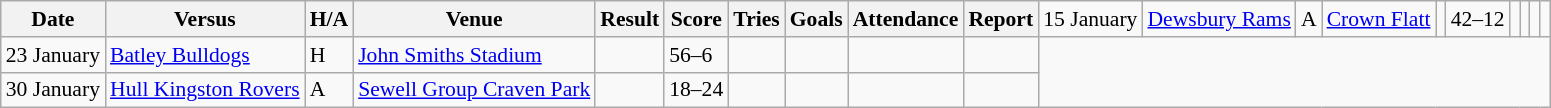<table class="wikitable defaultleft col3center col6center col9right" style="font-size:90%;">
<tr>
<th>Date</th>
<th>Versus</th>
<th>H/A</th>
<th>Venue</th>
<th>Result</th>
<th>Score</th>
<th>Tries</th>
<th>Goals</th>
<th>Attendance</th>
<th>Report</th>
<td>15 January</td>
<td> <a href='#'>Dewsbury Rams</a></td>
<td>A</td>
<td><a href='#'>Crown Flatt</a></td>
<td></td>
<td>42–12</td>
<td></td>
<td></td>
<td></td>
<td></td>
</tr>
<tr>
<td>23 January</td>
<td> <a href='#'>Batley Bulldogs</a></td>
<td>H</td>
<td><a href='#'>John Smiths Stadium</a></td>
<td></td>
<td>56–6</td>
<td></td>
<td></td>
<td></td>
<td></td>
</tr>
<tr>
<td>30 January</td>
<td> <a href='#'>Hull Kingston Rovers</a></td>
<td>A</td>
<td><a href='#'>Sewell Group Craven Park</a></td>
<td></td>
<td>18–24</td>
<td></td>
<td></td>
<td></td>
<td></td>
</tr>
</table>
